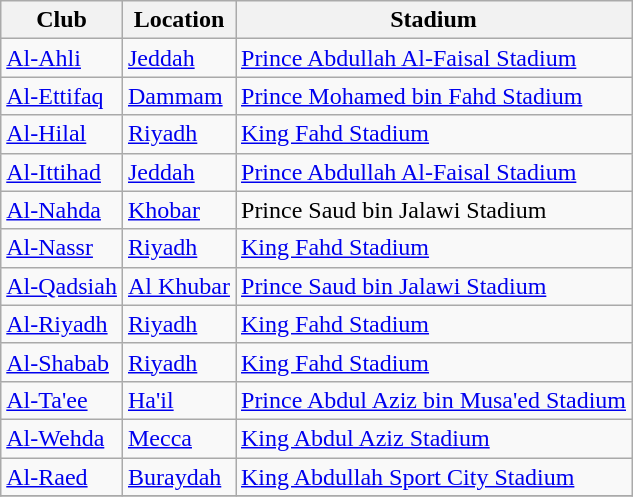<table class="wikitable sortable">
<tr>
<th>Club</th>
<th>Location</th>
<th>Stadium</th>
</tr>
<tr>
<td><a href='#'>Al-Ahli</a></td>
<td><a href='#'>Jeddah</a></td>
<td><a href='#'>Prince Abdullah Al-Faisal Stadium</a></td>
</tr>
<tr>
<td><a href='#'>Al-Ettifaq</a></td>
<td><a href='#'>Dammam</a></td>
<td><a href='#'>Prince Mohamed bin Fahd Stadium</a></td>
</tr>
<tr>
<td><a href='#'>Al-Hilal</a></td>
<td><a href='#'>Riyadh</a></td>
<td><a href='#'>King Fahd Stadium</a></td>
</tr>
<tr>
<td><a href='#'>Al-Ittihad</a></td>
<td><a href='#'>Jeddah</a></td>
<td><a href='#'>Prince Abdullah Al-Faisal Stadium</a></td>
</tr>
<tr>
<td><a href='#'>Al-Nahda</a></td>
<td><a href='#'>Khobar</a></td>
<td>Prince Saud bin Jalawi Stadium</td>
</tr>
<tr>
<td><a href='#'>Al-Nassr</a></td>
<td><a href='#'>Riyadh</a></td>
<td><a href='#'>King Fahd Stadium</a></td>
</tr>
<tr>
<td><a href='#'>Al-Qadsiah</a></td>
<td><a href='#'>Al Khubar</a></td>
<td><a href='#'>Prince Saud bin Jalawi Stadium</a></td>
</tr>
<tr>
<td><a href='#'>Al-Riyadh</a></td>
<td><a href='#'>Riyadh</a></td>
<td><a href='#'>King Fahd Stadium</a></td>
</tr>
<tr>
<td><a href='#'>Al-Shabab</a></td>
<td><a href='#'>Riyadh</a></td>
<td><a href='#'>King Fahd Stadium</a></td>
</tr>
<tr>
<td><a href='#'>Al-Ta'ee</a></td>
<td><a href='#'>Ha'il</a></td>
<td><a href='#'>Prince Abdul Aziz bin Musa'ed Stadium</a></td>
</tr>
<tr>
<td><a href='#'>Al-Wehda</a></td>
<td><a href='#'>Mecca</a></td>
<td><a href='#'>King Abdul Aziz Stadium</a></td>
</tr>
<tr>
<td><a href='#'>Al-Raed</a></td>
<td><a href='#'>Buraydah</a></td>
<td><a href='#'>King Abdullah Sport City Stadium</a></td>
</tr>
<tr>
</tr>
</table>
